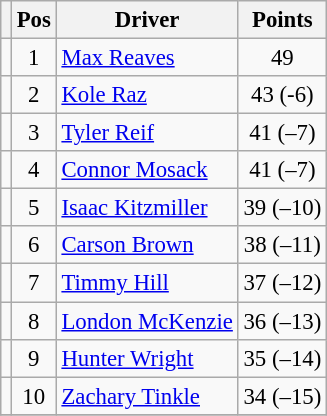<table class="wikitable" style="font-size: 95%;">
<tr>
<th></th>
<th>Pos</th>
<th>Driver</th>
<th>Points</th>
</tr>
<tr>
<td align="left"></td>
<td style="text-align:center;">1</td>
<td><a href='#'>Max Reaves</a></td>
<td style="text-align:center;">49</td>
</tr>
<tr>
<td align="left"></td>
<td style="text-align:center;">2</td>
<td><a href='#'>Kole Raz</a></td>
<td style="text-align:center;">43 (-6)</td>
</tr>
<tr>
<td align="left"></td>
<td style="text-align:center;">3</td>
<td><a href='#'>Tyler Reif</a></td>
<td style="text-align:center;">41 (–7)</td>
</tr>
<tr>
<td align="left"></td>
<td style="text-align:center;">4</td>
<td><a href='#'>Connor Mosack</a></td>
<td style="text-align:center;">41 (–7)</td>
</tr>
<tr>
<td align="left"></td>
<td style="text-align:center;">5</td>
<td><a href='#'>Isaac Kitzmiller</a></td>
<td style="text-align:center;">39 (–10)</td>
</tr>
<tr>
<td align="left"></td>
<td style="text-align:center;">6</td>
<td><a href='#'>Carson Brown</a></td>
<td style="text-align:center;">38 (–11)</td>
</tr>
<tr>
<td align="left"></td>
<td style="text-align:center;">7</td>
<td><a href='#'>Timmy Hill</a></td>
<td style="text-align:center;">37 (–12)</td>
</tr>
<tr>
<td align="left"></td>
<td style="text-align:center;">8</td>
<td><a href='#'>London McKenzie</a></td>
<td style="text-align:center;">36 (–13)</td>
</tr>
<tr>
<td align="left"></td>
<td style="text-align:center;">9</td>
<td><a href='#'>Hunter Wright</a></td>
<td style="text-align:center;">35 (–14)</td>
</tr>
<tr>
<td align="left"></td>
<td style="text-align:center;">10</td>
<td><a href='#'>Zachary Tinkle</a></td>
<td style="text-align:center;">34 (–15)</td>
</tr>
<tr class="sortbottom">
</tr>
</table>
